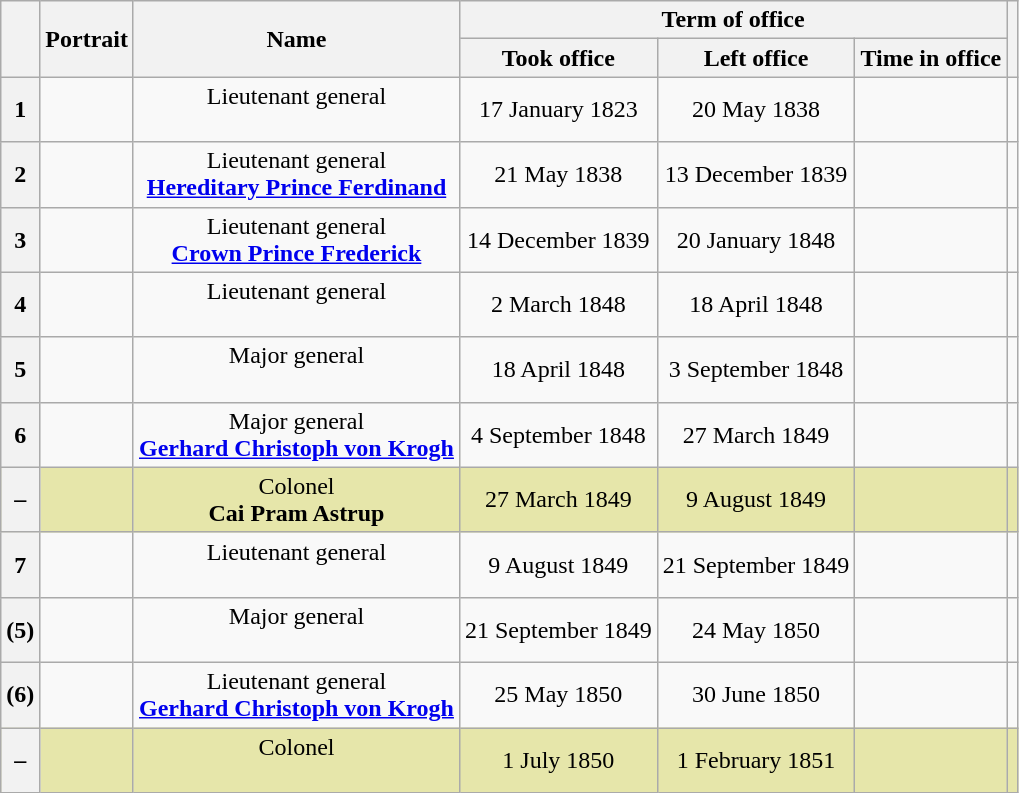<table class="wikitable" style="text-align:center">
<tr>
<th rowspan=2></th>
<th rowspan=2>Portrait</th>
<th rowspan=2>Name<br></th>
<th colspan=3>Term of office</th>
<th rowspan=2></th>
</tr>
<tr>
<th>Took office</th>
<th>Left office</th>
<th>Time in office</th>
</tr>
<tr>
<th>1</th>
<td></td>
<td>Lieutenant general<br><strong></strong><br></td>
<td>17 January 1823</td>
<td>20 May 1838</td>
<td></td>
<td></td>
</tr>
<tr>
<th>2</th>
<td></td>
<td>Lieutenant general<br><strong><a href='#'>Hereditary Prince Ferdinand</a></strong><br></td>
<td>21 May 1838</td>
<td>13 December 1839</td>
<td></td>
<td></td>
</tr>
<tr>
<th>3</th>
<td></td>
<td>Lieutenant general<br><strong><a href='#'>Crown Prince Frederick</a></strong><br></td>
<td>14 December 1839</td>
<td>20 January 1848</td>
<td></td>
<td></td>
</tr>
<tr>
<th>4</th>
<td></td>
<td>Lieutenant general<br><strong></strong><br></td>
<td>2 March 1848</td>
<td>18 April 1848</td>
<td></td>
<td><br></td>
</tr>
<tr>
<th>5</th>
<td></td>
<td>Major general<br><strong></strong><br></td>
<td>18 April 1848</td>
<td>3 September 1848</td>
<td></td>
<td></td>
</tr>
<tr>
<th>6</th>
<td></td>
<td>Major general<br><strong><a href='#'>Gerhard Christoph von Krogh</a></strong><br></td>
<td>4 September 1848</td>
<td>27 March 1849</td>
<td></td>
<td></td>
</tr>
<tr style="background:#e6e6aa;">
<th>–</th>
<td></td>
<td>Colonel<br><strong>Cai Pram Astrup</strong><br></td>
<td>27 March 1849</td>
<td>9 August 1849</td>
<td></td>
<td></td>
</tr>
<tr>
<th>7</th>
<td></td>
<td>Lieutenant general<br><strong></strong><br></td>
<td>9 August 1849</td>
<td>21 September 1849</td>
<td></td>
<td></td>
</tr>
<tr>
<th>(5)</th>
<td></td>
<td>Major general<br><strong></strong><br></td>
<td>21 September 1849</td>
<td>24 May 1850</td>
<td></td>
<td></td>
</tr>
<tr>
<th>(6)</th>
<td></td>
<td>Lieutenant general<br><strong><a href='#'>Gerhard Christoph von Krogh</a></strong><br></td>
<td>25 May 1850</td>
<td>30 June 1850</td>
<td></td>
<td></td>
</tr>
<tr style="background:#e6e6aa;">
<th>–</th>
<td></td>
<td>Colonel<br><strong></strong><br></td>
<td>1 July 1850</td>
<td>1 February 1851</td>
<td></td>
<td></td>
</tr>
</table>
